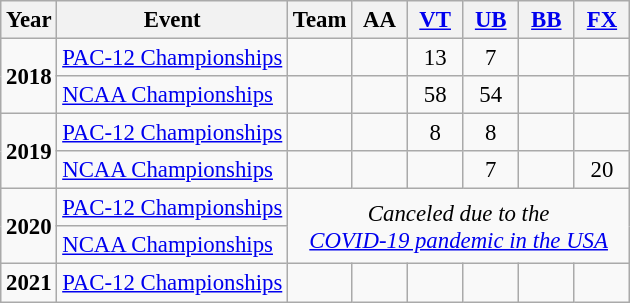<table class="wikitable" style="text-align:center; font-size:95%;">
<tr>
<th align=center>Year</th>
<th align=center>Event</th>
<th style="width:30px;">Team</th>
<th style="width:30px;">AA</th>
<th style="width:30px;"><a href='#'>VT</a></th>
<th style="width:30px;"><a href='#'>UB</a></th>
<th style="width:30px;"><a href='#'>BB</a></th>
<th style="width:30px;"><a href='#'>FX</a></th>
</tr>
<tr>
<td rowspan="2"><strong>2018</strong></td>
<td align=left><a href='#'>PAC-12 Championships</a></td>
<td></td>
<td></td>
<td>13</td>
<td>7</td>
<td></td>
<td></td>
</tr>
<tr>
<td align=left><a href='#'>NCAA Championships</a></td>
<td></td>
<td></td>
<td>58</td>
<td>54</td>
<td></td>
<td></td>
</tr>
<tr>
<td rowspan="2"><strong>2019</strong></td>
<td align=left><a href='#'>PAC-12 Championships</a></td>
<td></td>
<td></td>
<td>8</td>
<td>8</td>
<td></td>
<td></td>
</tr>
<tr>
<td align=left><a href='#'>NCAA Championships</a></td>
<td></td>
<td></td>
<td></td>
<td>7</td>
<td></td>
<td>20</td>
</tr>
<tr>
<td rowspan="2"><strong>2020</strong></td>
<td align=left><a href='#'>PAC-12 Championships</a></td>
<td rowspan="2" colspan="6"><em>Canceled due to the<br><a href='#'>COVID-19 pandemic in the USA</a></em> </td>
</tr>
<tr>
<td align=left><a href='#'>NCAA Championships</a></td>
</tr>
<tr>
<td rowspan="1"><strong>2021</strong></td>
<td align=left><a href='#'>PAC-12 Championships</a></td>
<td></td>
<td></td>
<td></td>
<td></td>
<td></td>
<td></td>
</tr>
</table>
